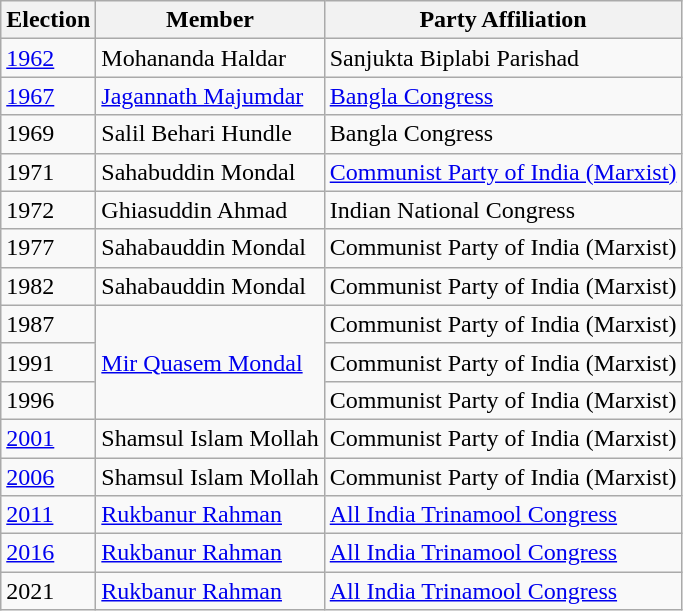<table class="wikitable sortable"ìÍĦĤĠčw>
<tr>
<th>Election</th>
<th>Member</th>
<th>Party Affiliation</th>
</tr>
<tr>
<td><a href='#'>1962</a></td>
<td>Mohananda Haldar</td>
<td>Sanjukta Biplabi Parishad</td>
</tr>
<tr>
<td><a href='#'>1967</a></td>
<td><a href='#'>Jagannath Majumdar</a></td>
<td><a href='#'>Bangla Congress</a></td>
</tr>
<tr>
<td>1969</td>
<td>Salil Behari Hundle</td>
<td>Bangla Congress</td>
</tr>
<tr>
<td>1971</td>
<td>Sahabuddin Mondal</td>
<td><a href='#'>Communist Party of India (Marxist)</a></td>
</tr>
<tr>
<td>1972</td>
<td>Ghiasuddin Ahmad</td>
<td>Indian National Congress</td>
</tr>
<tr>
<td>1977</td>
<td>Sahabauddin Mondal</td>
<td>Communist Party of India (Marxist)</td>
</tr>
<tr>
<td>1982</td>
<td>Sahabauddin Mondal</td>
<td>Communist Party of India (Marxist)</td>
</tr>
<tr>
<td>1987</td>
<td rowspan=3><a href='#'>Mir Quasem Mondal</a></td>
<td>Communist Party of India (Marxist)</td>
</tr>
<tr>
<td>1991</td>
<td>Communist Party of India (Marxist)</td>
</tr>
<tr>
<td>1996</td>
<td>Communist Party of India (Marxist)</td>
</tr>
<tr>
<td><a href='#'>2001</a></td>
<td>Shamsul Islam Mollah</td>
<td>Communist Party of India (Marxist)</td>
</tr>
<tr>
<td><a href='#'>2006</a></td>
<td>Shamsul Islam Mollah</td>
<td>Communist Party of India (Marxist)</td>
</tr>
<tr>
<td><a href='#'>2011</a></td>
<td><a href='#'>Rukbanur Rahman</a></td>
<td><a href='#'>All India Trinamool Congress</a></td>
</tr>
<tr>
<td><a href='#'>2016</a></td>
<td><a href='#'>Rukbanur Rahman</a></td>
<td><a href='#'>All India Trinamool Congress</a></td>
</tr>
<tr>
<td>2021</td>
<td><a href='#'>Rukbanur Rahman</a></td>
<td><a href='#'>All India Trinamool Congress </a></td>
</tr>
</table>
